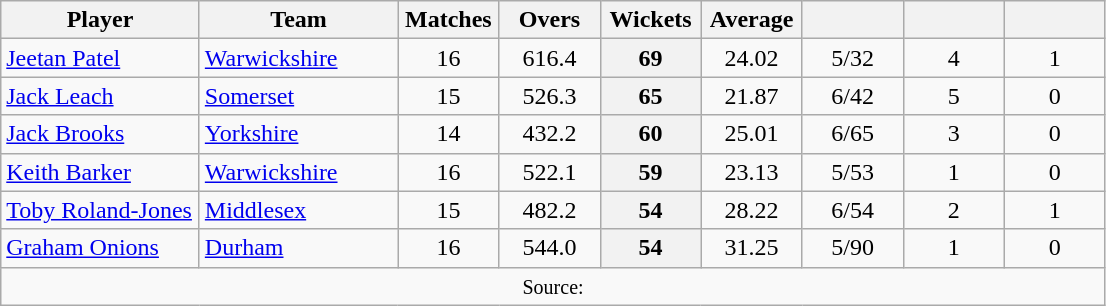<table class="wikitable" style="text-align:center;">
<tr>
<th width=125>Player</th>
<th width=125>Team</th>
<th width=60>Matches</th>
<th width=60>Overs</th>
<th width=60>Wickets</th>
<th width=60>Average</th>
<th width=60></th>
<th width=60></th>
<th width=60></th>
</tr>
<tr>
<td align="left"><a href='#'>Jeetan Patel</a></td>
<td align="left"><a href='#'>Warwickshire</a></td>
<td>16</td>
<td>616.4</td>
<th>69</th>
<td>24.02</td>
<td>5/32</td>
<td>4</td>
<td>1</td>
</tr>
<tr>
<td align="left"><a href='#'>Jack Leach</a></td>
<td align="left"><a href='#'>Somerset</a></td>
<td>15</td>
<td>526.3</td>
<th>65</th>
<td>21.87</td>
<td>6/42</td>
<td>5</td>
<td>0</td>
</tr>
<tr>
<td align="left"><a href='#'>Jack Brooks</a></td>
<td align="left"><a href='#'>Yorkshire</a></td>
<td>14</td>
<td>432.2</td>
<th>60</th>
<td>25.01</td>
<td>6/65</td>
<td>3</td>
<td>0</td>
</tr>
<tr>
<td align="left"><a href='#'>Keith Barker</a></td>
<td align="left"><a href='#'>Warwickshire</a></td>
<td>16</td>
<td>522.1</td>
<th>59</th>
<td>23.13</td>
<td>5/53</td>
<td>1</td>
<td>0</td>
</tr>
<tr>
<td align="left"><a href='#'>Toby Roland-Jones</a></td>
<td align="left"><a href='#'>Middlesex</a></td>
<td>15</td>
<td>482.2</td>
<th>54</th>
<td>28.22</td>
<td>6/54</td>
<td>2</td>
<td>1</td>
</tr>
<tr>
<td align="left"><a href='#'>Graham Onions</a></td>
<td align="left"><a href='#'>Durham</a></td>
<td>16</td>
<td>544.0</td>
<th>54</th>
<td>31.25</td>
<td>5/90</td>
<td>1</td>
<td>0</td>
</tr>
<tr>
<td colspan=9><small>Source:</small></td>
</tr>
</table>
